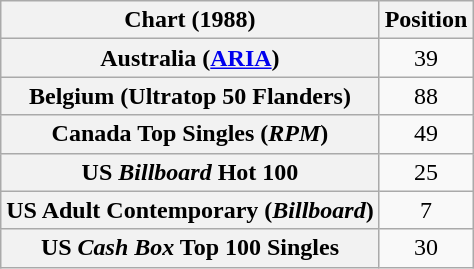<table class="wikitable sortable plainrowheaders" style="text-align:center">
<tr>
<th scope="col">Chart (1988)</th>
<th scope="col">Position</th>
</tr>
<tr>
<th scope="row">Australia (<a href='#'>ARIA</a>)</th>
<td>39</td>
</tr>
<tr>
<th scope="row">Belgium (Ultratop 50 Flanders)</th>
<td>88</td>
</tr>
<tr>
<th scope="row">Canada Top Singles (<em>RPM</em>)</th>
<td>49</td>
</tr>
<tr>
<th scope="row">US <em>Billboard</em> Hot 100</th>
<td>25</td>
</tr>
<tr>
<th scope="row">US Adult Contemporary (<em>Billboard</em>)</th>
<td>7</td>
</tr>
<tr>
<th scope="row">US <em>Cash Box</em> Top 100 Singles</th>
<td>30</td>
</tr>
</table>
